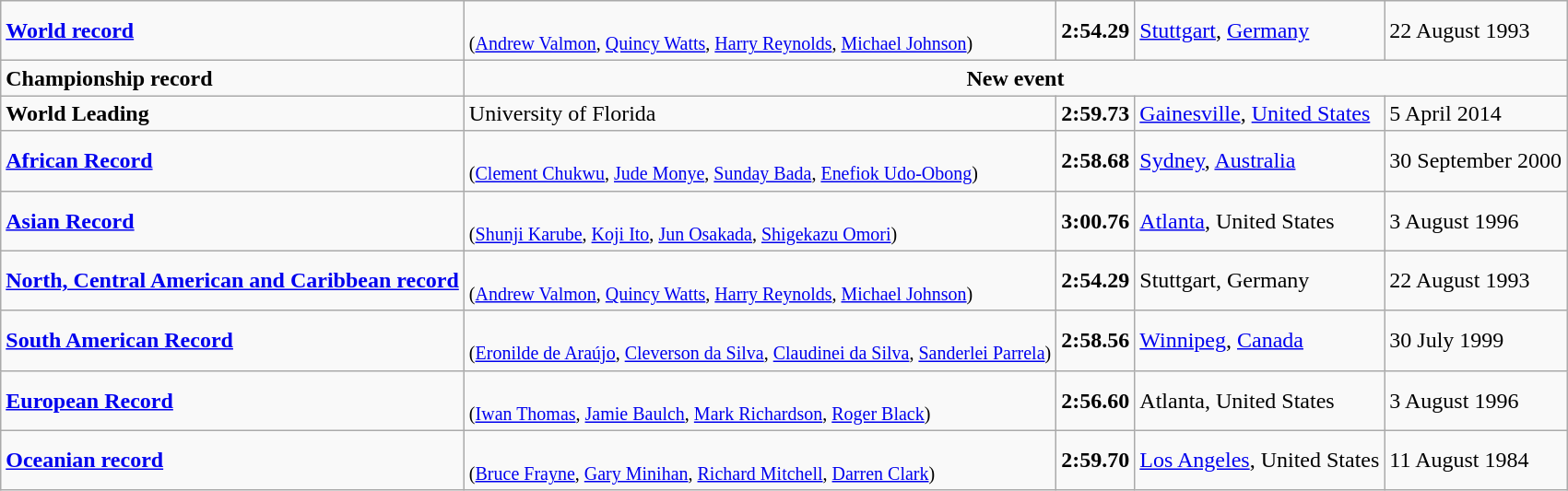<table class="wikitable">
<tr>
<td><strong><a href='#'>World record</a></strong></td>
<td><br><small>(<a href='#'>Andrew Valmon</a>, <a href='#'>Quincy Watts</a>, <a href='#'>Harry Reynolds</a>, <a href='#'>Michael Johnson</a>)</small></td>
<td><strong>2:54.29</strong></td>
<td> <a href='#'>Stuttgart</a>, <a href='#'>Germany</a></td>
<td>22 August 1993</td>
</tr>
<tr>
<td><strong>Championship record</strong></td>
<td colspan=4 align=center><strong>New event</strong></td>
</tr>
<tr>
<td><strong>World Leading</strong></td>
<td> University of Florida</td>
<td><strong>2:59.73</strong></td>
<td> <a href='#'>Gainesville</a>, <a href='#'>United States</a></td>
<td>5 April 2014</td>
</tr>
<tr>
<td><strong><a href='#'>African Record</a></strong></td>
<td><br><small>(<a href='#'>Clement Chukwu</a>, <a href='#'>Jude Monye</a>, <a href='#'>Sunday Bada</a>, <a href='#'>Enefiok Udo-Obong</a>)</small></td>
<td><strong>2:58.68</strong></td>
<td> <a href='#'>Sydney</a>, <a href='#'>Australia</a></td>
<td>30 September 2000</td>
</tr>
<tr>
<td><strong><a href='#'>Asian Record</a></strong></td>
<td><br><small>(<a href='#'>Shunji Karube</a>, <a href='#'>Koji Ito</a>, <a href='#'>Jun Osakada</a>, <a href='#'>Shigekazu Omori</a>)</small></td>
<td><strong>3:00.76</strong></td>
<td> <a href='#'>Atlanta</a>, United States</td>
<td>3 August 1996</td>
</tr>
<tr>
<td><strong><a href='#'>North, Central American and Caribbean record</a></strong></td>
<td><br><small>(<a href='#'>Andrew Valmon</a>, <a href='#'>Quincy Watts</a>, <a href='#'>Harry Reynolds</a>, <a href='#'>Michael Johnson</a>)</small></td>
<td><strong>2:54.29</strong></td>
<td> Stuttgart, Germany</td>
<td>22 August 1993</td>
</tr>
<tr>
<td><strong><a href='#'>South American Record</a></strong></td>
<td><br><small>(<a href='#'>Eronilde de Araújo</a>, <a href='#'>Cleverson da Silva</a>, <a href='#'>Claudinei da Silva</a>, <a href='#'>Sanderlei Parrela</a>)</small></td>
<td><strong>2:58.56</strong></td>
<td> <a href='#'>Winnipeg</a>, <a href='#'>Canada</a></td>
<td>30 July 1999</td>
</tr>
<tr>
<td><strong><a href='#'>European Record</a></strong></td>
<td><br><small>(<a href='#'>Iwan Thomas</a>, <a href='#'>Jamie Baulch</a>, <a href='#'>Mark Richardson</a>, <a href='#'>Roger Black</a>)</small></td>
<td><strong>2:56.60</strong></td>
<td> Atlanta, United States</td>
<td>3 August 1996</td>
</tr>
<tr>
<td><strong><a href='#'>Oceanian record</a></strong></td>
<td><br><small>(<a href='#'>Bruce Frayne</a>, <a href='#'>Gary Minihan</a>, <a href='#'>Richard Mitchell</a>, <a href='#'>Darren Clark</a>)</small></td>
<td><strong>2:59.70</strong></td>
<td> <a href='#'>Los Angeles</a>, United States</td>
<td>11 August 1984</td>
</tr>
</table>
